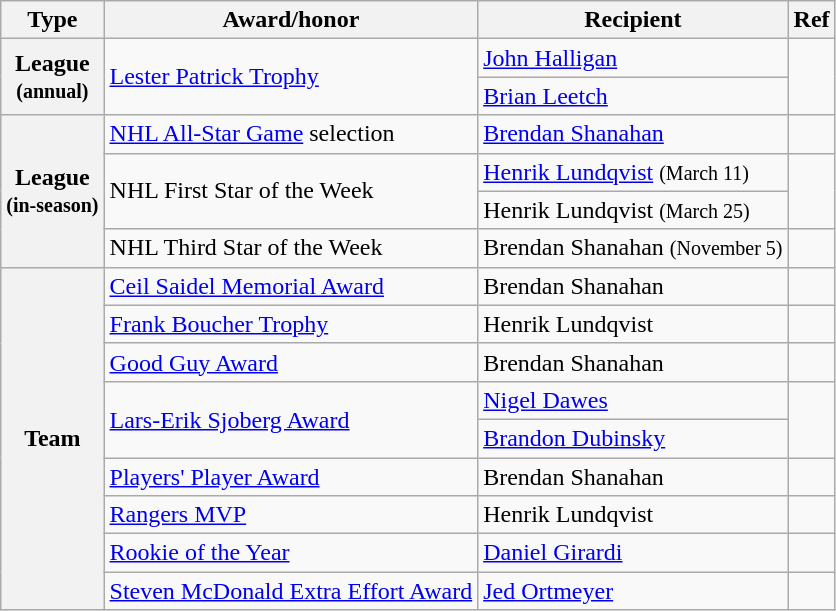<table class="wikitable">
<tr>
<th scope="col">Type</th>
<th scope="col">Award/honor</th>
<th scope="col">Recipient</th>
<th scope="col">Ref</th>
</tr>
<tr>
<th scope="row" rowspan="2">League<br><small>(annual)</small></th>
<td rowspan="2"><a href='#'>Lester Patrick Trophy</a></td>
<td><a href='#'>John Halligan</a></td>
<td rowspan="2"></td>
</tr>
<tr>
<td><a href='#'>Brian Leetch</a></td>
</tr>
<tr>
<th scope="row" rowspan="4">League<br><small>(in-season)</small></th>
<td><a href='#'>NHL All-Star Game</a> selection</td>
<td><a href='#'>Brendan Shanahan</a></td>
<td></td>
</tr>
<tr>
<td rowspan="2">NHL First Star of the Week</td>
<td><a href='#'>Henrik Lundqvist</a> <small>(March 11)</small></td>
<td rowspan="2"></td>
</tr>
<tr>
<td>Henrik Lundqvist <small>(March 25)</small></td>
</tr>
<tr>
<td>NHL Third Star of the Week</td>
<td>Brendan Shanahan <small>(November 5)</small></td>
<td></td>
</tr>
<tr>
<th scope="row" rowspan="9">Team</th>
<td><a href='#'>Ceil Saidel Memorial Award</a></td>
<td>Brendan Shanahan</td>
<td></td>
</tr>
<tr>
<td><a href='#'>Frank Boucher Trophy</a></td>
<td>Henrik Lundqvist</td>
<td></td>
</tr>
<tr>
<td><a href='#'>Good Guy Award</a></td>
<td>Brendan Shanahan</td>
<td></td>
</tr>
<tr>
<td rowspan="2"><a href='#'>Lars-Erik Sjoberg Award</a></td>
<td><a href='#'>Nigel Dawes</a></td>
<td rowspan="2"></td>
</tr>
<tr>
<td><a href='#'>Brandon Dubinsky</a></td>
</tr>
<tr>
<td><a href='#'>Players' Player Award</a></td>
<td>Brendan Shanahan</td>
<td></td>
</tr>
<tr>
<td><a href='#'>Rangers MVP</a></td>
<td>Henrik Lundqvist</td>
<td></td>
</tr>
<tr>
<td><a href='#'>Rookie of the Year</a></td>
<td><a href='#'>Daniel Girardi</a></td>
<td></td>
</tr>
<tr>
<td><a href='#'>Steven McDonald Extra Effort Award</a></td>
<td><a href='#'>Jed Ortmeyer</a></td>
<td></td>
</tr>
</table>
